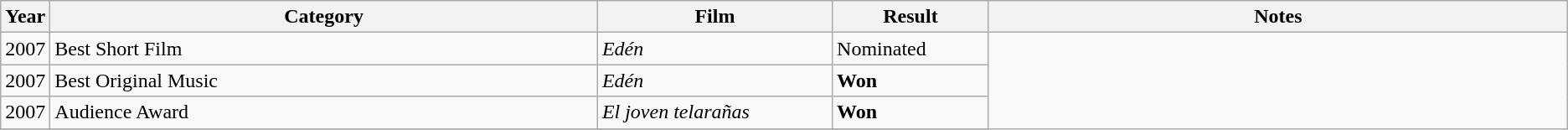<table class="wikitable">
<tr>
<th width="3%">Year</th>
<th width="35%">Category</th>
<th width="15%">Film</th>
<th width="10%">Result</th>
<th width="37%">Notes</th>
</tr>
<tr>
<td>2007</td>
<td>Best Short Film</td>
<td><em>Edén</em></td>
<td>Nominated</td>
</tr>
<tr>
<td>2007</td>
<td>Best Original Music</td>
<td><em>Edén</em></td>
<td><strong>Won</strong></td>
</tr>
<tr>
<td>2007</td>
<td>Audience Award</td>
<td><em>El joven telarañas</em></td>
<td><strong>Won</strong></td>
</tr>
<tr>
</tr>
</table>
